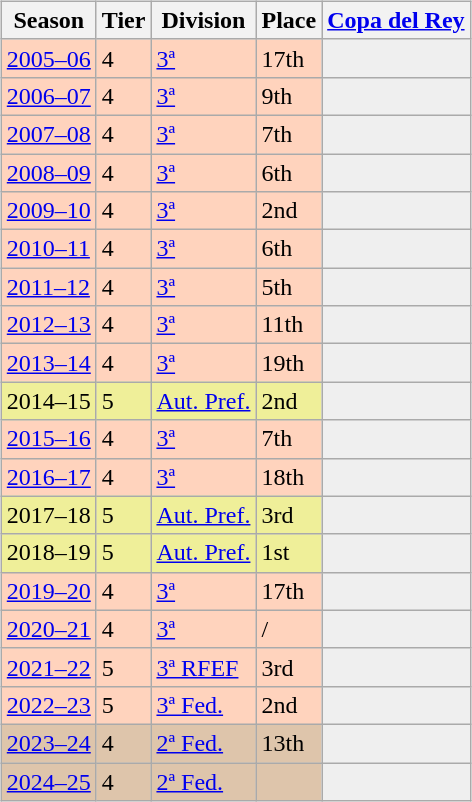<table>
<tr>
<td valign="top" width=49%><br><table class="wikitable">
<tr style="background:#f0f6fa;">
<th>Season</th>
<th>Tier</th>
<th>Division</th>
<th>Place</th>
<th><a href='#'>Copa del Rey</a></th>
</tr>
<tr>
<td style="background:#FFD3BD;"><a href='#'>2005–06</a></td>
<td style="background:#FFD3BD;">4</td>
<td style="background:#FFD3BD;"><a href='#'>3ª</a></td>
<td style="background:#FFD3BD;">17th</td>
<th style="background:#efefef;"></th>
</tr>
<tr>
<td style="background:#FFD3BD;"><a href='#'>2006–07</a></td>
<td style="background:#FFD3BD;">4</td>
<td style="background:#FFD3BD;"><a href='#'>3ª</a></td>
<td style="background:#FFD3BD;">9th</td>
<th style="background:#efefef;"></th>
</tr>
<tr>
<td style="background:#FFD3BD;"><a href='#'>2007–08</a></td>
<td style="background:#FFD3BD;">4</td>
<td style="background:#FFD3BD;"><a href='#'>3ª</a></td>
<td style="background:#FFD3BD;">7th</td>
<th style="background:#efefef;"></th>
</tr>
<tr>
<td style="background:#FFD3BD;"><a href='#'>2008–09</a></td>
<td style="background:#FFD3BD;">4</td>
<td style="background:#FFD3BD;"><a href='#'>3ª</a></td>
<td style="background:#FFD3BD;">6th</td>
<td style="background:#efefef;"></td>
</tr>
<tr>
<td style="background:#FFD3BD;"><a href='#'>2009–10</a></td>
<td style="background:#FFD3BD;">4</td>
<td style="background:#FFD3BD;"><a href='#'>3ª</a></td>
<td style="background:#FFD3BD;">2nd</td>
<td style="background:#efefef;"></td>
</tr>
<tr>
<td style="background:#FFD3BD;"><a href='#'>2010–11</a></td>
<td style="background:#FFD3BD;">4</td>
<td style="background:#FFD3BD;"><a href='#'>3ª</a></td>
<td style="background:#FFD3BD;">6th</td>
<td style="background:#efefef;"></td>
</tr>
<tr>
<td style="background:#FFD3BD;"><a href='#'>2011–12</a></td>
<td style="background:#FFD3BD;">4</td>
<td style="background:#FFD3BD;"><a href='#'>3ª</a></td>
<td style="background:#FFD3BD;">5th</td>
<td style="background:#efefef;"></td>
</tr>
<tr>
<td style="background:#FFD3BD;"><a href='#'>2012–13</a></td>
<td style="background:#FFD3BD;">4</td>
<td style="background:#FFD3BD;"><a href='#'>3ª</a></td>
<td style="background:#FFD3BD;">11th</td>
<td style="background:#efefef;"></td>
</tr>
<tr>
<td style="background:#FFD3BD;"><a href='#'>2013–14</a></td>
<td style="background:#FFD3BD;">4</td>
<td style="background:#FFD3BD;"><a href='#'>3ª</a></td>
<td style="background:#FFD3BD;">19th</td>
<td style="background:#efefef;"></td>
</tr>
<tr>
<td style="background:#EFEF99;">2014–15</td>
<td style="background:#EFEF99;">5</td>
<td style="background:#EFEF99;"><a href='#'>Aut. Pref.</a></td>
<td style="background:#EFEF99;">2nd</td>
<th style="background:#efefef;"></th>
</tr>
<tr>
<td style="background:#FFD3BD;"><a href='#'>2015–16</a></td>
<td style="background:#FFD3BD;">4</td>
<td style="background:#FFD3BD;"><a href='#'>3ª</a></td>
<td style="background:#FFD3BD;">7th</td>
<td style="background:#efefef;"></td>
</tr>
<tr>
<td style="background:#FFD3BD;"><a href='#'>2016–17</a></td>
<td style="background:#FFD3BD;">4</td>
<td style="background:#FFD3BD;"><a href='#'>3ª</a></td>
<td style="background:#FFD3BD;">18th</td>
<td style="background:#efefef;"></td>
</tr>
<tr>
<td style="background:#EFEF99;">2017–18</td>
<td style="background:#EFEF99;">5</td>
<td style="background:#EFEF99;"><a href='#'>Aut. Pref.</a></td>
<td style="background:#EFEF99;">3rd</td>
<th style="background:#efefef;"></th>
</tr>
<tr>
<td style="background:#EFEF99;">2018–19</td>
<td style="background:#EFEF99;">5</td>
<td style="background:#EFEF99;"><a href='#'>Aut. Pref.</a></td>
<td style="background:#EFEF99;">1st</td>
<th style="background:#efefef;"></th>
</tr>
<tr>
<td style="background:#FFD3BD;"><a href='#'>2019–20</a></td>
<td style="background:#FFD3BD;">4</td>
<td style="background:#FFD3BD;"><a href='#'>3ª</a></td>
<td style="background:#FFD3BD;">17th</td>
<td style="background:#efefef;"></td>
</tr>
<tr>
<td style="background:#FFD3BD;"><a href='#'>2020–21</a></td>
<td style="background:#FFD3BD;">4</td>
<td style="background:#FFD3BD;"><a href='#'>3ª</a></td>
<td style="background:#FFD3BD;"> / </td>
<td style="background:#efefef;"></td>
</tr>
<tr>
<td style="background:#FFD3BD;"><a href='#'>2021–22</a></td>
<td style="background:#FFD3BD;">5</td>
<td style="background:#FFD3BD;"><a href='#'>3ª RFEF</a></td>
<td style="background:#FFD3BD;">3rd</td>
<td style="background:#efefef;"></td>
</tr>
<tr>
<td style="background:#FFD3BD;"><a href='#'>2022–23</a></td>
<td style="background:#FFD3BD;">5</td>
<td style="background:#FFD3BD;"><a href='#'>3ª Fed.</a></td>
<td style="background:#FFD3BD;">2nd</td>
<td style="background:#efefef;"></td>
</tr>
<tr>
<td style="background:#DEC5AB;"><a href='#'>2023–24</a></td>
<td style="background:#DEC5AB;">4</td>
<td style="background:#DEC5AB;"><a href='#'>2ª Fed.</a></td>
<td style="background:#DEC5AB;">13th</td>
<th style="background:#efefef;"></th>
</tr>
<tr>
<td style="background:#DEC5AB;"><a href='#'>2024–25</a></td>
<td style="background:#DEC5AB;">4</td>
<td style="background:#DEC5AB;"><a href='#'>2ª Fed.</a></td>
<td style="background:#DEC5AB;"></td>
<th style="background:#efefef;"></th>
</tr>
</table>
</td>
</tr>
</table>
